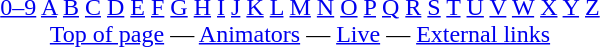<table id="toc" class="toc" summary="Contents" align="center">
<tr>
<th></th>
</tr>
<tr>
<td align="center"><br><a href='#'>0–9</a> <a href='#'>A</a> <a href='#'>B</a> <a href='#'>C</a> <a href='#'>D</a> <a href='#'>E</a> <a href='#'>F</a> <a href='#'>G</a> <a href='#'>H</a> <a href='#'>I</a> <a href='#'>J</a> <a href='#'>K</a> <a href='#'>L</a> <a href='#'>M</a> <a href='#'>N</a> <a href='#'>O</a> <a href='#'>P</a> <a href='#'>Q</a> <a href='#'>R</a> <a href='#'>S</a> <a href='#'>T</a> <a href='#'>U</a> <a href='#'>V</a> <a href='#'>W</a> <a href='#'>X</a> <a href='#'>Y</a> <a href='#'>Z</a> <br><a href='#'>Top of page</a> — <a href='#'>Animators</a> — <a href='#'>Live</a> — <a href='#'>External links</a></td>
</tr>
</table>
